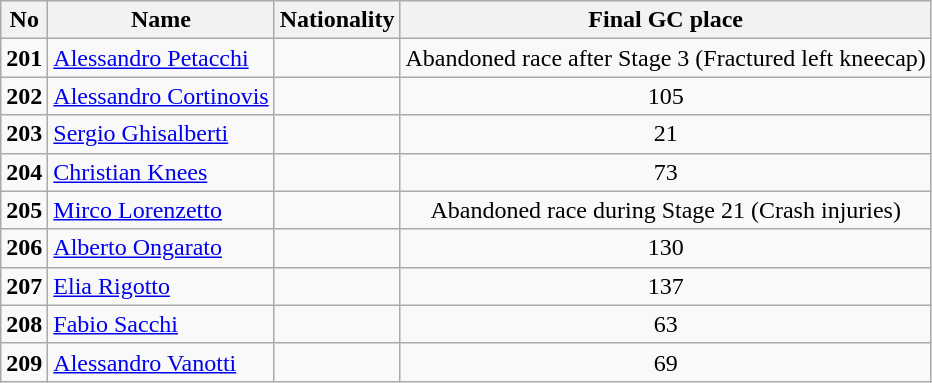<table class="wikitable">
<tr>
<th>No</th>
<th>Name</th>
<th>Nationality</th>
<th>Final GC place</th>
</tr>
<tr --->
<td><strong>201</strong></td>
<td><a href='#'>Alessandro Petacchi</a></td>
<td></td>
<td align="center">Abandoned race after Stage 3 (Fractured left kneecap)</td>
</tr>
<tr --->
<td><strong>202</strong></td>
<td><a href='#'>Alessandro Cortinovis</a></td>
<td></td>
<td align="center">105</td>
</tr>
<tr --->
<td><strong>203</strong></td>
<td><a href='#'>Sergio Ghisalberti</a></td>
<td></td>
<td align="center">21</td>
</tr>
<tr --->
<td><strong>204</strong></td>
<td><a href='#'>Christian Knees</a></td>
<td></td>
<td align="center">73</td>
</tr>
<tr --->
<td><strong>205</strong></td>
<td><a href='#'>Mirco Lorenzetto</a></td>
<td></td>
<td align="center">Abandoned race during Stage 21 (Crash injuries)</td>
</tr>
<tr --->
<td><strong>206</strong></td>
<td><a href='#'>Alberto Ongarato</a></td>
<td></td>
<td align="center">130</td>
</tr>
<tr --->
<td><strong>207</strong></td>
<td><a href='#'>Elia Rigotto</a></td>
<td></td>
<td align="center">137</td>
</tr>
<tr --->
<td><strong>208</strong></td>
<td><a href='#'>Fabio Sacchi</a></td>
<td></td>
<td align="center">63</td>
</tr>
<tr --->
<td><strong>209</strong></td>
<td><a href='#'>Alessandro Vanotti</a></td>
<td></td>
<td align="center">69</td>
</tr>
</table>
